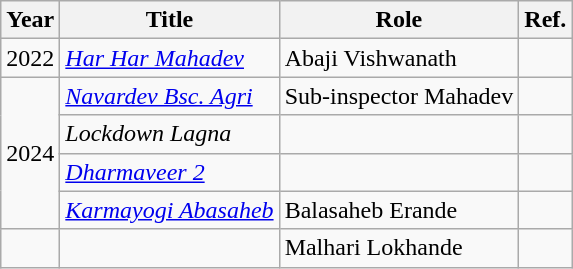<table class="wikitable">
<tr>
<th>Year</th>
<th>Title</th>
<th>Role</th>
<th>Ref.</th>
</tr>
<tr>
<td>2022</td>
<td><em><a href='#'>Har Har Mahadev</a></em></td>
<td>Abaji Vishwanath</td>
<td></td>
</tr>
<tr>
<td rowspan="4">2024</td>
<td><em><a href='#'>Navardev Bsc. Agri</a></em></td>
<td>Sub-inspector Mahadev</td>
<td></td>
</tr>
<tr>
<td><em>Lockdown Lagna</em></td>
<td></td>
<td></td>
</tr>
<tr>
<td><em><a href='#'>Dharmaveer 2</a></em></td>
<td></td>
<td></td>
</tr>
<tr>
<td><em><a href='#'>Karmayogi Abasaheb</a></em></td>
<td>Balasaheb Erande</td>
<td></td>
</tr>
<tr>
<td></td>
<td></td>
<td>Malhari Lokhande</td>
<td></td>
</tr>
</table>
